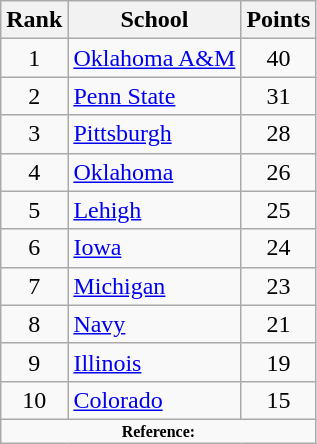<table class="wikitable" style="text-align:center">
<tr>
<th>Rank</th>
<th>School</th>
<th>Points</th>
</tr>
<tr>
<td>1</td>
<td align=left><a href='#'>Oklahoma A&M</a></td>
<td>40</td>
</tr>
<tr>
<td>2</td>
<td align=left><a href='#'>Penn State</a></td>
<td>31</td>
</tr>
<tr>
<td>3</td>
<td align=left><a href='#'>Pittsburgh</a></td>
<td>28</td>
</tr>
<tr>
<td>4</td>
<td align=left><a href='#'>Oklahoma</a></td>
<td>26</td>
</tr>
<tr>
<td>5</td>
<td align=left><a href='#'>Lehigh</a></td>
<td>25</td>
</tr>
<tr>
<td>6</td>
<td align=left><a href='#'>Iowa</a></td>
<td>24</td>
</tr>
<tr>
<td>7</td>
<td align=left><a href='#'>Michigan</a></td>
<td>23</td>
</tr>
<tr>
<td>8</td>
<td align=left><a href='#'>Navy</a></td>
<td>21</td>
</tr>
<tr>
<td>9</td>
<td align=left><a href='#'>Illinois</a></td>
<td>19</td>
</tr>
<tr>
<td>10</td>
<td align=left><a href='#'>Colorado</a></td>
<td>15</td>
</tr>
<tr>
<td colspan="3"  style="font-size:8pt; text-align:center;"><strong>Reference:</strong></td>
</tr>
</table>
